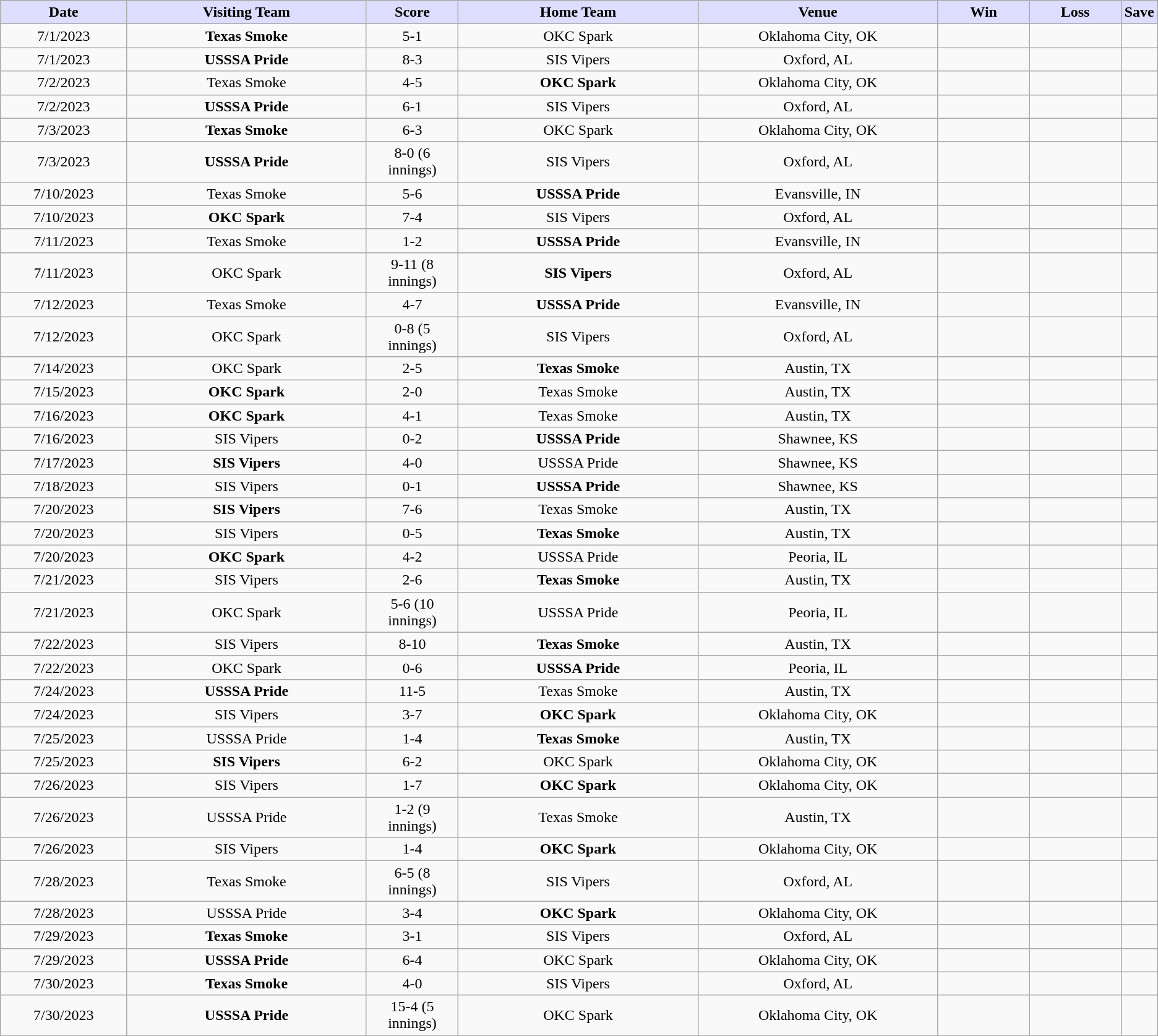<table class="wikitable"  style="text-align:center;">
<tr>
<th style="background:#ddf; width:11%;">Date</th>
<th style="background:#ddf; width:21%;">Visiting Team</th>
<th style="background:#ddf; width:8%;">Score</th>
<th style="background:#ddf; width:21%;">Home Team</th>
<th style="background:#ddf; width:21%;">Venue</th>
<th style="background:#ddf; width:8%;">Win</th>
<th style="background:#ddf; width:8%;">Loss</th>
<th style="background:#ddf; width:8%;">Save</th>
</tr>
<tr>
<td>7/1/2023</td>
<td><strong>Texas Smoke</strong></td>
<td>5-1</td>
<td>OKC Spark</td>
<td>Oklahoma City, OK</td>
<td></td>
<td></td>
<td></td>
</tr>
<tr>
<td>7/1/2023</td>
<td><strong>USSSA Pride</strong></td>
<td>8-3</td>
<td>SIS Vipers</td>
<td>Oxford, AL</td>
<td></td>
<td></td>
<td></td>
</tr>
<tr>
<td>7/2/2023</td>
<td>Texas Smoke</td>
<td>4-5</td>
<td><strong>OKC Spark</strong></td>
<td>Oklahoma City, OK</td>
<td></td>
<td></td>
<td></td>
</tr>
<tr>
<td>7/2/2023</td>
<td><strong>USSSA Pride</strong></td>
<td>6-1</td>
<td>SIS Vipers</td>
<td>Oxford, AL</td>
<td></td>
<td></td>
<td></td>
</tr>
<tr>
<td>7/3/2023</td>
<td><strong>Texas Smoke</strong></td>
<td>6-3</td>
<td>OKC Spark</td>
<td>Oklahoma City, OK</td>
<td></td>
<td></td>
<td></td>
</tr>
<tr>
<td>7/3/2023</td>
<td><strong>USSSA Pride</strong></td>
<td>8-0 (6 innings)</td>
<td>SIS Vipers</td>
<td>Oxford, AL</td>
<td></td>
<td></td>
<td></td>
</tr>
<tr>
<td>7/10/2023</td>
<td>Texas Smoke</td>
<td>5-6</td>
<td><strong>USSSA Pride</strong></td>
<td>Evansville, IN</td>
<td></td>
<td></td>
<td></td>
</tr>
<tr>
<td>7/10/2023</td>
<td><strong>OKC Spark</strong></td>
<td>7-4</td>
<td>SIS Vipers</td>
<td>Oxford, AL</td>
<td></td>
<td></td>
<td></td>
</tr>
<tr>
<td>7/11/2023</td>
<td>Texas Smoke</td>
<td>1-2</td>
<td><strong>USSSA Pride</strong></td>
<td>Evansville, IN</td>
<td></td>
<td></td>
<td></td>
</tr>
<tr>
<td>7/11/2023</td>
<td>OKC Spark</td>
<td>9-11 (8 innings)</td>
<td><strong>SIS Vipers</strong></td>
<td>Oxford, AL</td>
<td></td>
<td></td>
<td></td>
</tr>
<tr>
<td>7/12/2023</td>
<td>Texas Smoke</td>
<td>4-7</td>
<td><strong>USSSA Pride</strong></td>
<td>Evansville, IN</td>
<td></td>
<td></td>
<td></td>
</tr>
<tr>
<td>7/12/2023</td>
<td>OKC Spark</td>
<td>0-8 (5 innings)</td>
<td>SIS Vipers</td>
<td>Oxford, AL</td>
<td></td>
<td></td>
<td></td>
</tr>
<tr>
<td>7/14/2023</td>
<td>OKC Spark</td>
<td>2-5</td>
<td><strong>Texas Smoke</strong></td>
<td>Austin, TX</td>
<td></td>
<td></td>
<td></td>
</tr>
<tr>
<td>7/15/2023</td>
<td><strong>OKC Spark</strong></td>
<td>2-0</td>
<td>Texas Smoke</td>
<td>Austin, TX</td>
<td></td>
<td></td>
<td></td>
</tr>
<tr>
<td>7/16/2023</td>
<td><strong>OKC Spark</strong></td>
<td>4-1</td>
<td>Texas Smoke</td>
<td>Austin, TX</td>
<td></td>
<td></td>
<td></td>
</tr>
<tr>
<td>7/16/2023</td>
<td>SIS Vipers</td>
<td>0-2</td>
<td><strong>USSSA Pride</strong></td>
<td>Shawnee, KS</td>
<td></td>
<td></td>
<td></td>
</tr>
<tr>
<td>7/17/2023</td>
<td><strong>SIS Vipers</strong></td>
<td>4-0</td>
<td>USSSA Pride</td>
<td>Shawnee, KS</td>
<td></td>
<td></td>
<td></td>
</tr>
<tr>
<td>7/18/2023</td>
<td>SIS Vipers</td>
<td>0-1</td>
<td><strong>USSSA Pride</strong></td>
<td>Shawnee, KS</td>
<td></td>
<td></td>
<td></td>
</tr>
<tr>
<td>7/20/2023</td>
<td><strong>SIS Vipers</strong></td>
<td>7-6</td>
<td>Texas Smoke</td>
<td>Austin, TX</td>
<td></td>
<td></td>
<td></td>
</tr>
<tr>
<td>7/20/2023</td>
<td>SIS Vipers</td>
<td>0-5</td>
<td><strong>Texas Smoke</strong></td>
<td>Austin, TX</td>
<td></td>
<td></td>
<td></td>
</tr>
<tr>
<td>7/20/2023</td>
<td><strong>OKC Spark</strong></td>
<td>4-2</td>
<td>USSSA Pride</td>
<td>Peoria, IL</td>
<td></td>
<td></td>
<td></td>
</tr>
<tr>
<td>7/21/2023</td>
<td>SIS Vipers</td>
<td>2-6</td>
<td><strong>Texas Smoke</strong></td>
<td>Austin, TX</td>
<td></td>
<td></td>
<td></td>
</tr>
<tr>
<td>7/21/2023</td>
<td>OKC Spark</td>
<td>5-6 (10 innings)</td>
<td>USSSA Pride</td>
<td>Peoria, IL</td>
<td></td>
<td></td>
<td></td>
</tr>
<tr>
<td>7/22/2023</td>
<td>SIS Vipers</td>
<td>8-10</td>
<td><strong>Texas Smoke</strong></td>
<td>Austin, TX</td>
<td></td>
<td></td>
<td></td>
</tr>
<tr>
<td>7/22/2023</td>
<td>OKC Spark</td>
<td>0-6</td>
<td><strong>USSSA Pride</strong></td>
<td>Peoria, IL</td>
<td></td>
<td></td>
<td></td>
</tr>
<tr>
<td>7/24/2023</td>
<td><strong>USSSA Pride</strong></td>
<td>11-5</td>
<td>Texas Smoke</td>
<td>Austin, TX</td>
<td></td>
<td></td>
<td></td>
</tr>
<tr>
<td>7/24/2023</td>
<td>SIS Vipers</td>
<td>3-7</td>
<td><strong>OKC Spark</strong></td>
<td>Oklahoma City, OK</td>
<td></td>
<td></td>
<td></td>
</tr>
<tr>
<td>7/25/2023</td>
<td>USSSA Pride</td>
<td>1-4</td>
<td><strong>Texas Smoke</strong></td>
<td>Austin, TX</td>
<td></td>
<td></td>
<td></td>
</tr>
<tr>
<td>7/25/2023</td>
<td><strong>SIS Vipers</strong></td>
<td>6-2</td>
<td>OKC Spark</td>
<td>Oklahoma City, OK</td>
<td></td>
<td></td>
<td></td>
</tr>
<tr>
<td>7/26/2023</td>
<td>SIS Vipers</td>
<td>1-7</td>
<td><strong>OKC Spark</strong></td>
<td>Oklahoma City, OK</td>
<td></td>
<td></td>
<td></td>
</tr>
<tr>
<td>7/26/2023</td>
<td>USSSA Pride</td>
<td>1-2 (9 innings)</td>
<td>Texas Smoke</td>
<td>Austin, TX</td>
<td></td>
<td></td>
<td></td>
</tr>
<tr>
<td>7/26/2023</td>
<td>SIS Vipers</td>
<td>1-4</td>
<td><strong>OKC Spark</strong></td>
<td>Oklahoma City, OK</td>
<td></td>
<td></td>
<td></td>
</tr>
<tr>
<td>7/28/2023</td>
<td>Texas Smoke</td>
<td>6-5 (8 innings)</td>
<td>SIS Vipers</td>
<td>Oxford, AL</td>
<td></td>
<td></td>
<td></td>
</tr>
<tr>
<td>7/28/2023</td>
<td>USSSA Pride</td>
<td>3-4</td>
<td><strong>OKC Spark</strong></td>
<td>Oklahoma City, OK</td>
<td></td>
<td></td>
<td></td>
</tr>
<tr>
<td>7/29/2023</td>
<td><strong>Texas Smoke</strong></td>
<td>3-1</td>
<td>SIS Vipers</td>
<td>Oxford, AL</td>
<td></td>
<td></td>
<td></td>
</tr>
<tr>
<td>7/29/2023</td>
<td><strong>USSSA Pride</strong></td>
<td>6-4</td>
<td>OKC Spark</td>
<td>Oklahoma City, OK</td>
<td></td>
<td></td>
<td></td>
</tr>
<tr>
<td>7/30/2023</td>
<td><strong>Texas Smoke</strong></td>
<td>4-0</td>
<td>SIS Vipers</td>
<td>Oxford, AL</td>
<td></td>
<td></td>
<td></td>
</tr>
<tr>
<td>7/30/2023</td>
<td><strong>USSSA Pride</strong></td>
<td>15-4 (5 innings)</td>
<td>OKC Spark</td>
<td>Oklahoma City, OK</td>
<td></td>
<td></td>
<td></td>
</tr>
<tr>
</tr>
<tr>
</tr>
</table>
